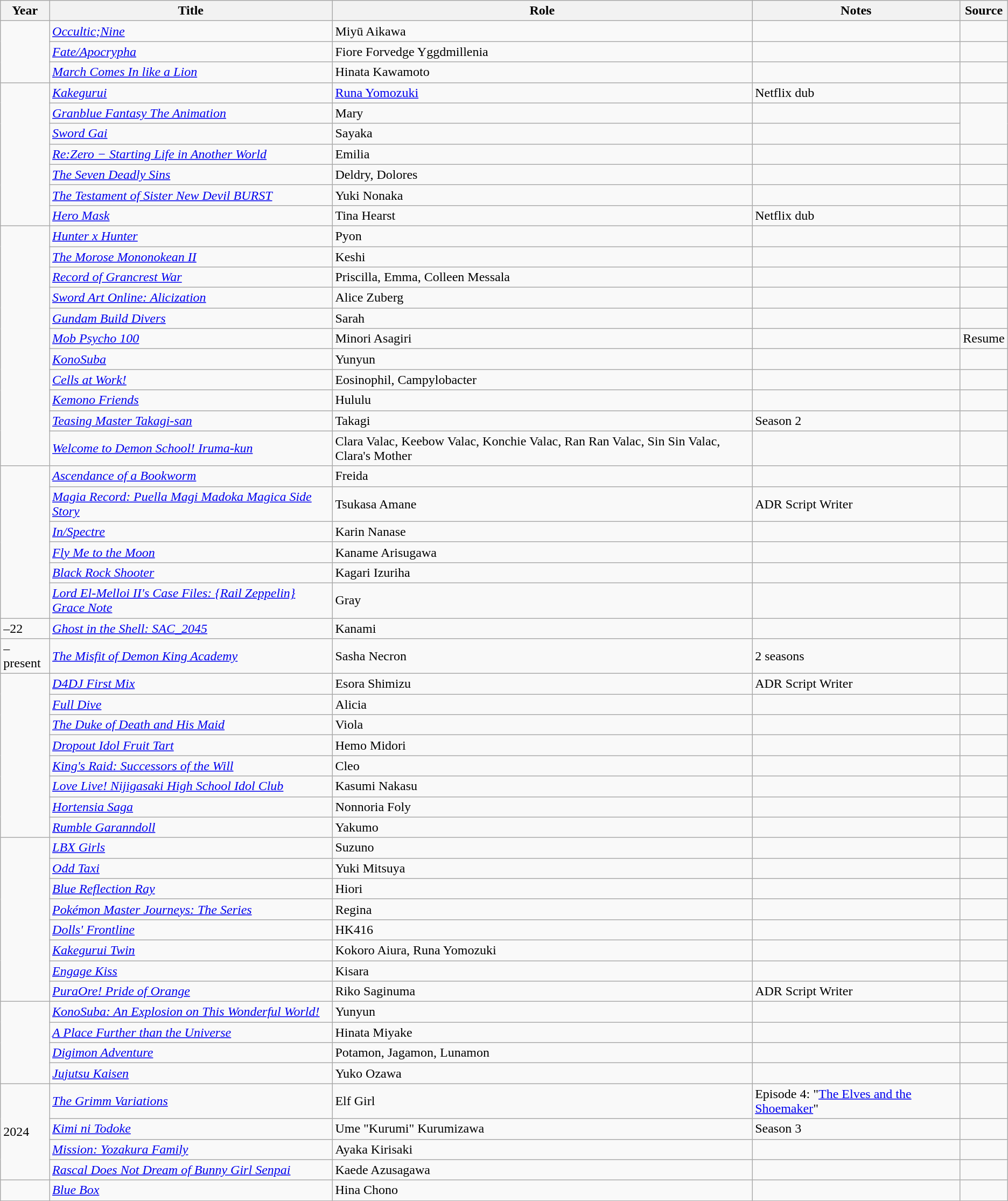<table class="wikitable sortable">
<tr>
<th>Year</th>
<th>Title</th>
<th>Role</th>
<th>Notes</th>
<th>Source</th>
</tr>
<tr>
<td rowspan="3"></td>
<td><em><a href='#'>Occultic;Nine</a></em></td>
<td>Miyū Aikawa</td>
<td></td>
<td></td>
</tr>
<tr>
<td><em><a href='#'>Fate/Apocrypha</a></em></td>
<td>Fiore Forvedge Yggdmillenia</td>
<td></td>
<td></td>
</tr>
<tr>
<td><em><a href='#'>March Comes In like a Lion</a></em></td>
<td>Hinata Kawamoto</td>
<td></td>
<td></td>
</tr>
<tr>
<td rowspan="7"></td>
<td><em><a href='#'>Kakegurui</a></em></td>
<td><a href='#'>Runa Yomozuki</a></td>
<td>Netflix dub</td>
<td></td>
</tr>
<tr>
<td><em><a href='#'>Granblue Fantasy The Animation</a></em></td>
<td>Mary</td>
<td></td>
<td rowspan="2"></td>
</tr>
<tr>
<td><em><a href='#'>Sword Gai</a></em></td>
<td>Sayaka</td>
<td></td>
</tr>
<tr>
<td><em><a href='#'>Re:Zero − Starting Life in Another World</a></em></td>
<td>Emilia</td>
<td></td>
<td></td>
</tr>
<tr>
<td><em><a href='#'>The Seven Deadly Sins</a></em></td>
<td>Deldry, Dolores</td>
<td></td>
<td></td>
</tr>
<tr>
<td><em><a href='#'>The Testament of Sister New Devil BURST</a></em></td>
<td>Yuki Nonaka</td>
<td></td>
<td></td>
</tr>
<tr>
<td><em><a href='#'>Hero Mask</a></em></td>
<td>Tina Hearst</td>
<td>Netflix dub</td>
<td></td>
</tr>
<tr>
<td rowspan="11"></td>
<td><em><a href='#'>Hunter x Hunter</a></em></td>
<td>Pyon</td>
<td></td>
<td></td>
</tr>
<tr>
<td><em><a href='#'>The Morose Mononokean II</a></em></td>
<td>Keshi</td>
<td></td>
<td></td>
</tr>
<tr>
<td><em><a href='#'>Record of Grancrest War</a></em></td>
<td>Priscilla, Emma, Colleen Messala</td>
<td></td>
<td></td>
</tr>
<tr>
<td><em><a href='#'>Sword Art Online: Alicization</a></em></td>
<td>Alice Zuberg</td>
<td></td>
<td></td>
</tr>
<tr>
<td><em><a href='#'>Gundam Build Divers</a></em></td>
<td>Sarah</td>
<td></td>
<td></td>
</tr>
<tr>
<td><em><a href='#'>Mob Psycho 100</a></em></td>
<td>Minori Asagiri</td>
<td></td>
<td>Resume</td>
</tr>
<tr>
<td><em><a href='#'>KonoSuba</a></em></td>
<td>Yunyun</td>
<td></td>
<td></td>
</tr>
<tr>
<td><em><a href='#'>Cells at Work!</a></em></td>
<td>Eosinophil, Campylobacter</td>
<td></td>
<td></td>
</tr>
<tr>
<td><em><a href='#'>Kemono Friends</a></em></td>
<td>Hululu</td>
<td></td>
<td></td>
</tr>
<tr>
<td><em><a href='#'>Teasing Master Takagi-san</a></em></td>
<td>Takagi</td>
<td>Season 2</td>
<td></td>
</tr>
<tr>
<td><em><a href='#'>Welcome to Demon School! Iruma-kun</a></em></td>
<td>Clara Valac, Keebow Valac, Konchie Valac, Ran Ran Valac, Sin Sin Valac, Clara's Mother</td>
<td></td>
<td></td>
</tr>
<tr>
<td rowspan="6"></td>
<td><em><a href='#'>Ascendance of a Bookworm</a></em></td>
<td>Freida</td>
<td></td>
<td></td>
</tr>
<tr>
<td><em><a href='#'>Magia Record: Puella Magi Madoka Magica Side Story</a></em></td>
<td>Tsukasa Amane</td>
<td>ADR Script Writer</td>
<td></td>
</tr>
<tr>
<td><em><a href='#'>In/Spectre</a></em></td>
<td>Karin Nanase</td>
<td></td>
<td></td>
</tr>
<tr>
<td><em><a href='#'>Fly Me to the Moon</a></em></td>
<td>Kaname Arisugawa</td>
<td></td>
<td></td>
</tr>
<tr>
<td><em><a href='#'>Black Rock Shooter</a></em></td>
<td>Kagari Izuriha</td>
<td></td>
<td></td>
</tr>
<tr>
<td><em><a href='#'>Lord El-Melloi II's Case Files: {Rail Zeppelin} Grace Note</a></em></td>
<td>Gray</td>
<td></td>
<td></td>
</tr>
<tr>
<td>–22</td>
<td><em><a href='#'>Ghost in the Shell: SAC_2045</a></em></td>
<td>Kanami</td>
<td></td>
<td></td>
</tr>
<tr>
<td>–present</td>
<td><em><a href='#'>The Misfit of Demon King Academy</a></em></td>
<td>Sasha Necron</td>
<td>2 seasons</td>
<td></td>
</tr>
<tr>
<td rowspan="8"></td>
<td><em><a href='#'>D4DJ First Mix</a></em></td>
<td>Esora Shimizu</td>
<td>ADR Script Writer</td>
<td></td>
</tr>
<tr>
<td><em><a href='#'>Full Dive</a></em></td>
<td>Alicia</td>
<td></td>
<td></td>
</tr>
<tr>
<td><em><a href='#'>The Duke of Death and His Maid</a></em></td>
<td>Viola</td>
<td></td>
<td></td>
</tr>
<tr>
<td><em><a href='#'>Dropout Idol Fruit Tart</a></em></td>
<td>Hemo Midori</td>
<td></td>
<td></td>
</tr>
<tr>
<td><em><a href='#'>King's Raid: Successors of the Will</a></em></td>
<td>Cleo</td>
<td></td>
<td></td>
</tr>
<tr>
<td><em><a href='#'>Love Live! Nijigasaki High School Idol Club</a></em></td>
<td>Kasumi Nakasu</td>
<td></td>
<td></td>
</tr>
<tr>
<td><em><a href='#'>Hortensia Saga</a></em></td>
<td>Nonnoria Foly</td>
<td></td>
<td></td>
</tr>
<tr>
<td><em><a href='#'>Rumble Garanndoll</a></em></td>
<td>Yakumo</td>
<td></td>
<td></td>
</tr>
<tr>
<td rowspan="8"></td>
<td><em><a href='#'>LBX Girls</a></em></td>
<td>Suzuno</td>
<td></td>
<td></td>
</tr>
<tr>
<td><em><a href='#'>Odd Taxi</a></em></td>
<td>Yuki Mitsuya</td>
<td></td>
<td></td>
</tr>
<tr>
<td><em><a href='#'>Blue Reflection Ray</a></em></td>
<td>Hiori</td>
<td></td>
<td></td>
</tr>
<tr>
<td><em><a href='#'>Pokémon Master Journeys: The Series</a></em></td>
<td>Regina</td>
<td></td>
<td></td>
</tr>
<tr>
<td><em><a href='#'>Dolls' Frontline</a></em></td>
<td>HK416</td>
<td></td>
<td></td>
</tr>
<tr>
<td><em><a href='#'>Kakegurui Twin</a></em></td>
<td>Kokoro Aiura, Runa Yomozuki</td>
<td></td>
<td></td>
</tr>
<tr>
<td><em><a href='#'>Engage Kiss</a></em></td>
<td>Kisara</td>
<td></td>
<td></td>
</tr>
<tr>
<td><em><a href='#'>PuraOre! Pride of Orange</a></em></td>
<td>Riko Saginuma</td>
<td>ADR Script Writer</td>
<td></td>
</tr>
<tr>
<td rowspan="4"></td>
<td><em><a href='#'>KonoSuba: An Explosion on This Wonderful World!</a></em></td>
<td>Yunyun</td>
<td></td>
<td></td>
</tr>
<tr>
<td><em><a href='#'>A Place Further than the Universe</a></em></td>
<td>Hinata Miyake</td>
<td></td>
<td></td>
</tr>
<tr>
<td><em><a href='#'>Digimon Adventure</a></em></td>
<td>Potamon, Jagamon, Lunamon</td>
<td></td>
<td></td>
</tr>
<tr>
<td><em><a href='#'>Jujutsu Kaisen</a></em></td>
<td>Yuko Ozawa</td>
<td></td>
<td></td>
</tr>
<tr>
<td rowspan="4">2024</td>
<td><em><a href='#'>The Grimm Variations</a></em></td>
<td>Elf Girl</td>
<td>Episode 4: "<a href='#'>The Elves and the Shoemaker</a>"</td>
<td></td>
</tr>
<tr>
<td><em><a href='#'>Kimi ni Todoke</a></em></td>
<td>Ume "Kurumi" Kurumizawa</td>
<td>Season 3</td>
<td></td>
</tr>
<tr>
<td><em><a href='#'>Mission: Yozakura Family</a></em></td>
<td>Ayaka Kirisaki</td>
<td></td>
<td></td>
</tr>
<tr>
<td><em><a href='#'>Rascal Does Not Dream of Bunny Girl Senpai</a></em></td>
<td>Kaede Azusagawa</td>
<td></td>
<td></td>
</tr>
<tr>
<td></td>
<td><em><a href='#'>Blue Box</a></em></td>
<td>Hina Chono</td>
<td></td>
<td></td>
</tr>
</table>
